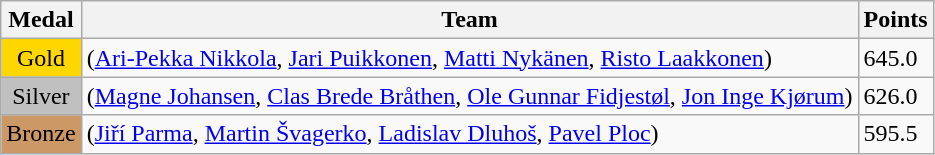<table class="wikitable">
<tr>
<th>Medal</th>
<th>Team</th>
<th>Points</th>
</tr>
<tr>
<td style="text-align:center;background-color:gold;">Gold</td>
<td> (<a href='#'>Ari-Pekka Nikkola</a>, <a href='#'>Jari Puikkonen</a>, <a href='#'>Matti Nykänen</a>, <a href='#'>Risto Laakkonen</a>)</td>
<td>645.0</td>
</tr>
<tr>
<td style="text-align:center;background-color:silver;">Silver</td>
<td> (<a href='#'>Magne Johansen</a>, <a href='#'>Clas Brede Bråthen</a>, <a href='#'>Ole Gunnar Fidjestøl</a>, <a href='#'>Jon Inge Kjørum</a>)</td>
<td>626.0</td>
</tr>
<tr>
<td style="text-align:center;background-color:#CC9966;">Bronze</td>
<td> (<a href='#'>Jiří Parma</a>, <a href='#'>Martin Švagerko</a>, <a href='#'>Ladislav Dluhoš</a>, <a href='#'>Pavel Ploc</a>)</td>
<td>595.5</td>
</tr>
</table>
